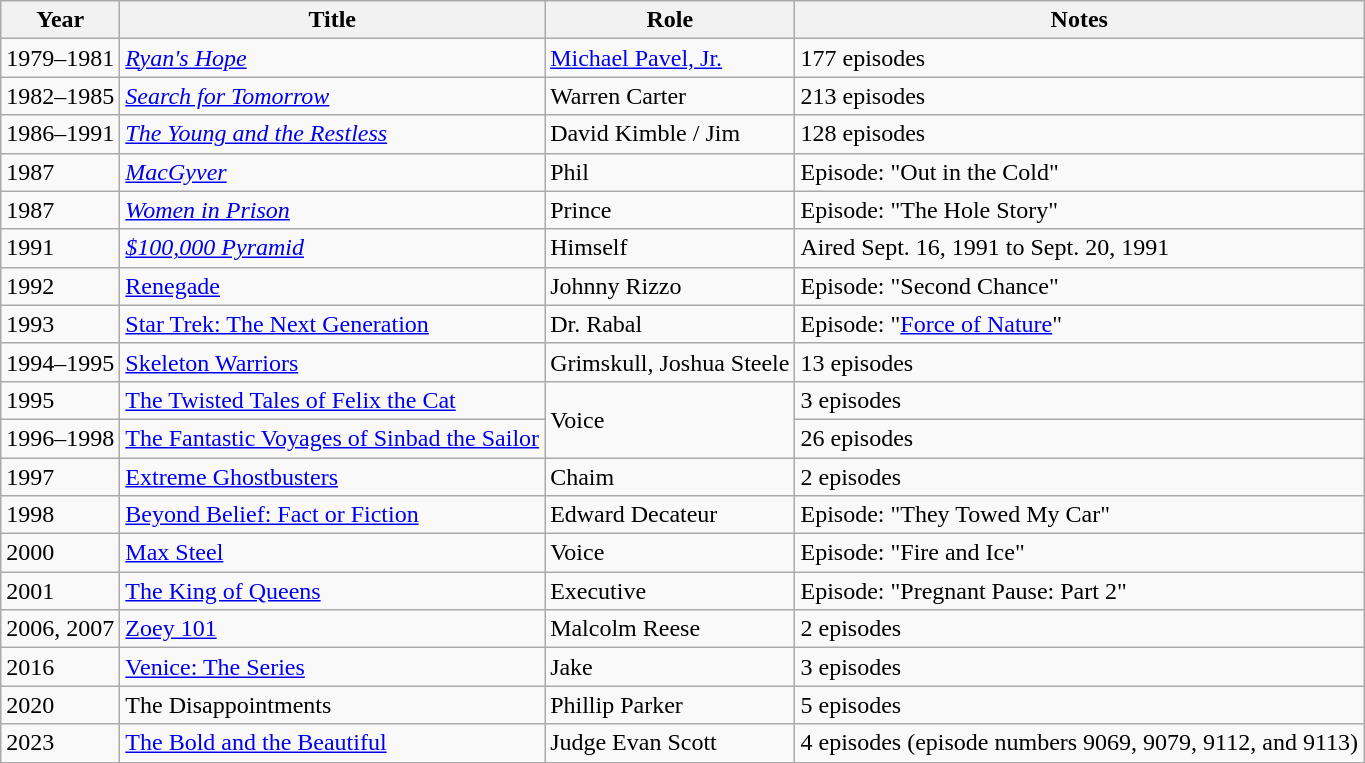<table class="wikitable sortable">
<tr>
<th>Year</th>
<th>Title</th>
<th>Role</th>
<th>Notes</th>
</tr>
<tr>
<td>1979–1981</td>
<td><em><a href='#'>Ryan's Hope</a></em></td>
<td><a href='#'>Michael Pavel, Jr.</a></td>
<td>177 episodes</td>
</tr>
<tr>
<td>1982–1985</td>
<td><em><a href='#'>Search for Tomorrow</a></em></td>
<td>Warren Carter</td>
<td>213 episodes</td>
</tr>
<tr>
<td>1986–1991</td>
<td><em><a href='#'>The Young and the Restless</a></em></td>
<td>David Kimble / Jim</td>
<td>128 episodes</td>
</tr>
<tr>
<td>1987</td>
<td><a href='#'><em>MacGyver</em></a></td>
<td>Phil</td>
<td>Episode: "Out in the Cold"</td>
</tr>
<tr>
<td>1987</td>
<td><a href='#'><em>Women in Prison</em></a></td>
<td>Prince</td>
<td>Episode: "The Hole Story"</td>
</tr>
<tr>
<td>1991</td>
<td><em><a href='#'>$100,000 Pyramid</a></td>
<td>Himself</td>
<td>Aired Sept. 16, 1991 to Sept. 20, 1991</td>
</tr>
<tr>
<td>1992</td>
<td><a href='#'></em>Renegade<em></a></td>
<td>Johnny Rizzo</td>
<td>Episode: "Second Chance"</td>
</tr>
<tr>
<td>1993</td>
<td></em><a href='#'>Star Trek: The Next Generation</a><em></td>
<td>Dr. Rabal</td>
<td>Episode: "<a href='#'>Force of Nature</a>"</td>
</tr>
<tr>
<td>1994–1995</td>
<td></em><a href='#'>Skeleton Warriors</a><em></td>
<td>Grimskull, Joshua Steele</td>
<td>13 episodes</td>
</tr>
<tr>
<td>1995</td>
<td></em><a href='#'>The Twisted Tales of Felix the Cat</a><em></td>
<td rowspan="2">Voice</td>
<td>3 episodes</td>
</tr>
<tr>
<td>1996–1998</td>
<td></em><a href='#'>The Fantastic Voyages of Sinbad the Sailor</a><em></td>
<td>26 episodes</td>
</tr>
<tr>
<td>1997</td>
<td></em><a href='#'>Extreme Ghostbusters</a><em></td>
<td>Chaim</td>
<td>2 episodes</td>
</tr>
<tr>
<td>1998</td>
<td></em><a href='#'>Beyond Belief: Fact or Fiction</a><em></td>
<td>Edward Decateur</td>
<td>Episode: "They Towed My Car"</td>
</tr>
<tr>
<td>2000</td>
<td><a href='#'></em>Max Steel<em></a></td>
<td>Voice</td>
<td>Episode: "Fire and Ice"</td>
</tr>
<tr>
<td>2001</td>
<td></em><a href='#'>The King of Queens</a><em></td>
<td>Executive</td>
<td>Episode: "Pregnant Pause: Part 2"</td>
</tr>
<tr>
<td>2006, 2007</td>
<td></em><a href='#'>Zoey 101</a><em></td>
<td>Malcolm Reese</td>
<td>2 episodes</td>
</tr>
<tr>
<td>2016</td>
<td></em><a href='#'>Venice: The Series</a><em></td>
<td>Jake</td>
<td>3 episodes</td>
</tr>
<tr>
<td>2020</td>
<td></em>The Disappointments<em></td>
<td>Phillip Parker</td>
<td>5 episodes</td>
</tr>
<tr>
<td>2023</td>
<td></em><a href='#'>The Bold and the Beautiful</a><em></td>
<td>Judge Evan Scott</td>
<td>4 episodes (episode numbers 9069, 9079, 9112, and 9113)</td>
</tr>
</table>
